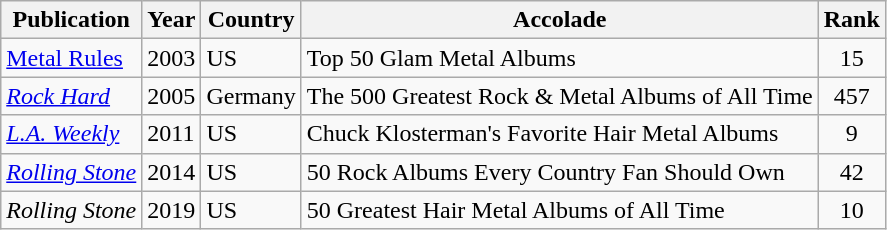<table class="wikitable">
<tr>
<th>Publication</th>
<th>Year</th>
<th>Country</th>
<th>Accolade</th>
<th>Rank</th>
</tr>
<tr>
<td><a href='#'>Metal Rules</a></td>
<td>2003</td>
<td>US</td>
<td>Top 50 Glam Metal Albums</td>
<td align="center">15</td>
</tr>
<tr>
<td><em><a href='#'>Rock Hard</a></em></td>
<td>2005</td>
<td>Germany</td>
<td>The 500 Greatest Rock & Metal Albums of All Time</td>
<td align="center">457</td>
</tr>
<tr>
<td><em><a href='#'>L.A. Weekly</a></em></td>
<td>2011</td>
<td>US</td>
<td>Chuck Klosterman's Favorite Hair Metal Albums</td>
<td align="center">9</td>
</tr>
<tr>
<td><em><a href='#'>Rolling Stone</a></em></td>
<td>2014</td>
<td>US</td>
<td>50 Rock Albums Every Country Fan Should Own</td>
<td align="center">42</td>
</tr>
<tr>
<td><em>Rolling Stone</em></td>
<td>2019</td>
<td>US</td>
<td>50 Greatest Hair Metal Albums of All Time</td>
<td align="center">10</td>
</tr>
</table>
